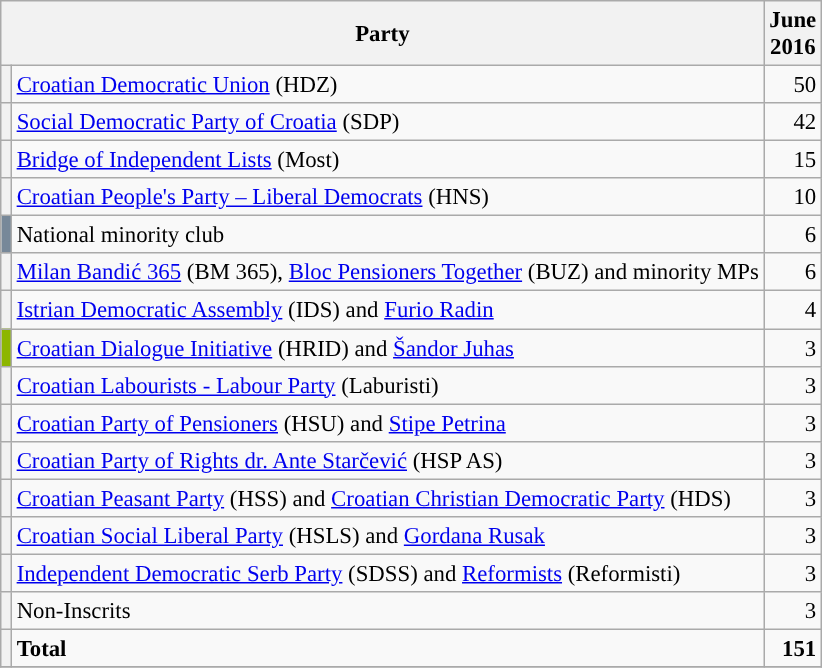<table class="wikitable" style="font-size: 95%;">
<tr>
<th colspan=2>Party</th>
<th>June<br> 2016</th>
</tr>
<tr>
<th style="background-color: "></th>
<td><a href='#'>Croatian Democratic Union</a> (HDZ)</td>
<td align="right">50</td>
</tr>
<tr>
<th style="background-color: "></th>
<td><a href='#'>Social Democratic Party of Croatia</a> (SDP)</td>
<td align="right">42</td>
</tr>
<tr>
<th style="background-color: "></th>
<td><a href='#'>Bridge of Independent Lists</a> (Most)</td>
<td align="right">15</td>
</tr>
<tr>
<th style="background-color: "></th>
<td><a href='#'>Croatian People's Party – Liberal Democrats</a> (HNS)</td>
<td align="right">10</td>
</tr>
<tr>
<th style="background-color: #778899"></th>
<td>National minority club</td>
<td align="right">6</td>
</tr>
<tr>
<th style="background-color: "></th>
<td><a href='#'>Milan Bandić 365</a> (BM 365), <a href='#'>Bloc Pensioners Together</a> (BUZ) and minority MPs</td>
<td align="right">6</td>
</tr>
<tr>
<th style="background-color: "></th>
<td><a href='#'>Istrian Democratic Assembly</a> (IDS) and <a href='#'>Furio Radin</a></td>
<td align="right">4</td>
</tr>
<tr>
<th style="background-color: #8DB600"></th>
<td><a href='#'>Croatian Dialogue Initiative</a> (HRID) and <a href='#'>Šandor Juhas</a></td>
<td align="right">3</td>
</tr>
<tr>
<th style="background-color: "></th>
<td><a href='#'>Croatian Labourists - Labour Party</a> (Laburisti)</td>
<td align="right">3</td>
</tr>
<tr>
<th style="background-color: "></th>
<td><a href='#'>Croatian Party of Pensioners</a> (HSU) and <a href='#'>Stipe Petrina</a></td>
<td align="right">3</td>
</tr>
<tr>
<th style="background-color: "></th>
<td><a href='#'>Croatian Party of Rights dr. Ante Starčević</a> (HSP AS)</td>
<td align="right">3</td>
</tr>
<tr>
<th style="background-color: "></th>
<td><a href='#'>Croatian Peasant Party</a> (HSS) and <a href='#'>Croatian Christian Democratic Party</a> (HDS)</td>
<td align="right">3</td>
</tr>
<tr>
<th style="background-color: "></th>
<td><a href='#'>Croatian Social Liberal Party</a> (HSLS) and <a href='#'>Gordana Rusak</a></td>
<td align="right">3</td>
</tr>
<tr>
<th style="background-color: "></th>
<td><a href='#'>Independent Democratic Serb Party</a> (SDSS) and <a href='#'>Reformists</a> (Reformisti)</td>
<td align="right">3</td>
</tr>
<tr>
<th style="background-color: "></th>
<td>Non-Inscrits</td>
<td align="right">3</td>
</tr>
<tr>
<th style="background-color: "></th>
<td><strong>Total</strong></td>
<td align="right"><strong>151</strong></td>
</tr>
<tr>
</tr>
</table>
